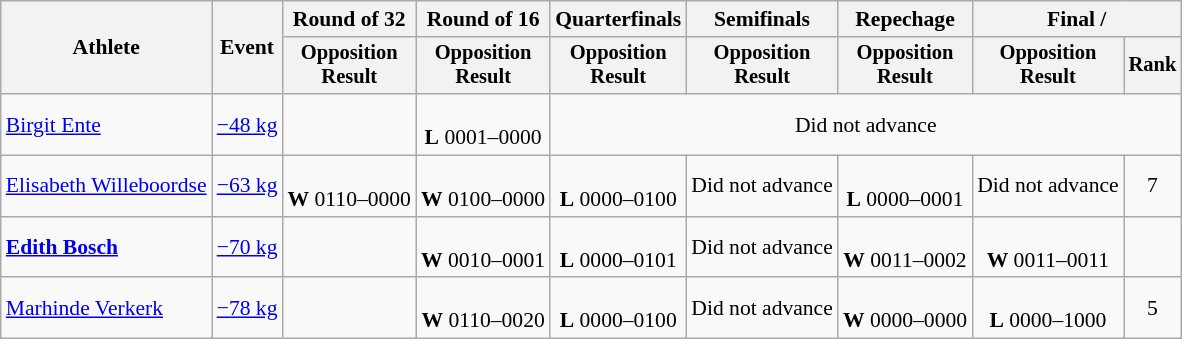<table class="wikitable" style="font-size:90%">
<tr>
<th rowspan="2">Athlete</th>
<th rowspan="2">Event</th>
<th>Round of 32</th>
<th>Round of 16</th>
<th>Quarterfinals</th>
<th>Semifinals</th>
<th>Repechage</th>
<th colspan=2>Final / </th>
</tr>
<tr style="font-size:95%">
<th>Opposition<br>Result</th>
<th>Opposition<br>Result</th>
<th>Opposition<br>Result</th>
<th>Opposition<br>Result</th>
<th>Opposition<br>Result</th>
<th>Opposition<br>Result</th>
<th>Rank</th>
</tr>
<tr align=center>
<td align=left><a href='#'>Birgit Ente</a></td>
<td align=left><a href='#'>−48 kg</a></td>
<td></td>
<td><br><strong>L</strong> 0001–0000</td>
<td colspan=5>Did not advance</td>
</tr>
<tr align=center>
<td align=left><a href='#'>Elisabeth Willeboordse</a></td>
<td align=left><a href='#'>−63 kg</a></td>
<td><br> <strong>W</strong> 0110–0000</td>
<td><br><strong>W</strong> 0100–0000</td>
<td><br><strong>L</strong> 0000–0100</td>
<td>Did not advance</td>
<td><br><strong>L</strong> 0000–0001</td>
<td>Did not advance</td>
<td>7</td>
</tr>
<tr align=center>
<td align=left><strong><a href='#'>Edith Bosch</a></strong></td>
<td align=left><a href='#'>−70 kg</a></td>
<td></td>
<td><br><strong>W</strong> 0010–0001</td>
<td><br><strong>L</strong> 0000–0101</td>
<td>Did not advance</td>
<td><br><strong>W</strong> 0011–0002</td>
<td><br><strong>W</strong> 0011–0011</td>
<td></td>
</tr>
<tr align=center>
<td align=left><a href='#'>Marhinde Verkerk</a></td>
<td align=left><a href='#'>−78 kg</a></td>
<td></td>
<td><br><strong>W</strong> 0110–0020</td>
<td><br><strong>L</strong> 0000–0100</td>
<td>Did not advance</td>
<td><br><strong>W</strong> 0000–0000</td>
<td><br><strong>L</strong> 0000–1000</td>
<td>5</td>
</tr>
</table>
